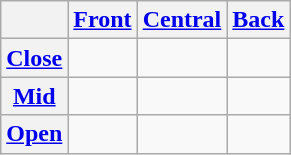<table class="wikitable" style="text-align:center">
<tr>
<th></th>
<th><a href='#'>Front</a></th>
<th><a href='#'>Central</a></th>
<th><a href='#'>Back</a></th>
</tr>
<tr>
<th><a href='#'>Close</a></th>
<td> </td>
<td></td>
<td> </td>
</tr>
<tr>
<th><a href='#'>Mid</a></th>
<td> </td>
<td></td>
<td> </td>
</tr>
<tr>
<th><a href='#'>Open</a></th>
<td></td>
<td> </td>
<td></td>
</tr>
</table>
